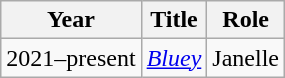<table class="wikitable sortable">
<tr>
<th>Year</th>
<th>Title</th>
<th>Role</th>
</tr>
<tr>
<td>2021–present</td>
<td><em><a href='#'>Bluey</a></em></td>
<td>Janelle</td>
</tr>
</table>
